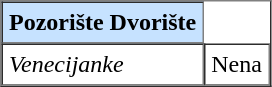<table border="1" cellpadding="4" cellspacing="0">
<tr bgcolor="#C6E2FF">
<th><strong>Pozorište Dvorište</strong></th>
</tr>
<tr>
<td><em>Venecijanke</em></td>
<td>Nena</td>
</tr>
</table>
